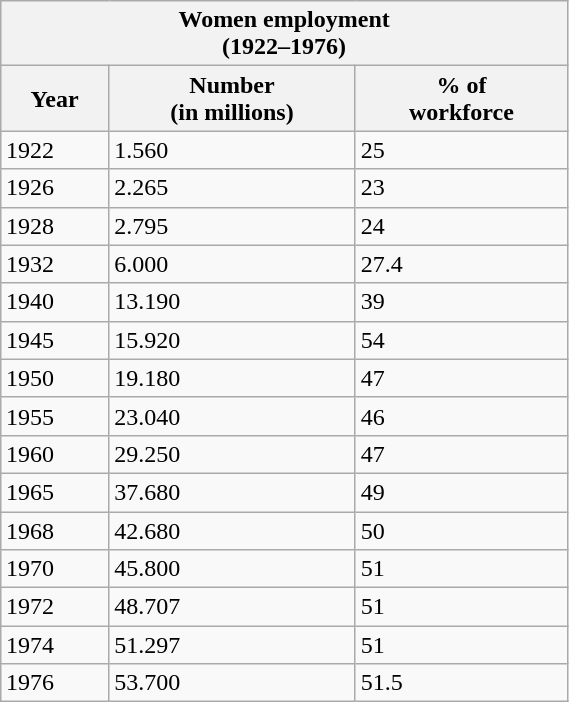<table class="wikitable collapsible collapsed" width=30% style="float:right; margin:0 15px;">
<tr>
<th colspan="5" align="center">Women employment<br>(1922–1976)</th>
</tr>
<tr>
<th>Year</th>
<th>Number<br>(in millions)</th>
<th>% of<br>workforce</th>
</tr>
<tr>
<td>1922</td>
<td>1.560</td>
<td>25</td>
</tr>
<tr>
<td>1926</td>
<td>2.265</td>
<td>23</td>
</tr>
<tr>
<td>1928</td>
<td>2.795</td>
<td>24</td>
</tr>
<tr>
<td>1932</td>
<td>6.000</td>
<td>27.4</td>
</tr>
<tr>
<td>1940</td>
<td>13.190</td>
<td>39</td>
</tr>
<tr>
<td>1945</td>
<td>15.920</td>
<td>54</td>
</tr>
<tr>
<td>1950</td>
<td>19.180</td>
<td>47</td>
</tr>
<tr>
<td>1955</td>
<td>23.040</td>
<td>46</td>
</tr>
<tr>
<td>1960</td>
<td>29.250</td>
<td>47</td>
</tr>
<tr>
<td>1965</td>
<td>37.680</td>
<td>49</td>
</tr>
<tr>
<td>1968</td>
<td>42.680</td>
<td>50</td>
</tr>
<tr>
<td>1970</td>
<td>45.800</td>
<td>51</td>
</tr>
<tr>
<td>1972</td>
<td>48.707</td>
<td>51</td>
</tr>
<tr>
<td>1974</td>
<td>51.297</td>
<td>51</td>
</tr>
<tr>
<td>1976</td>
<td>53.700</td>
<td>51.5</td>
</tr>
</table>
